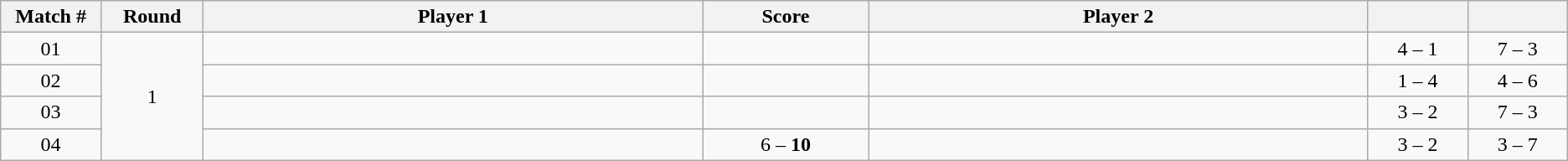<table class="wikitable">
<tr>
<th width="2%">Match #</th>
<th width="2%">Round</th>
<th width="15%">Player 1</th>
<th width="5%">Score</th>
<th width="15%">Player 2</th>
<th width="3%"></th>
<th width="3%"></th>
</tr>
<tr style=text-align:center;"background:#;">
<td>01</td>
<td rowspan=4>1</td>
<td></td>
<td></td>
<td></td>
<td>4 – 1</td>
<td>7 – 3</td>
</tr>
<tr style=text-align:center;"background:#;">
<td>02</td>
<td></td>
<td></td>
<td></td>
<td>1 – 4</td>
<td>4 – 6</td>
</tr>
<tr style=text-align:center;"background:#;">
<td>03</td>
<td></td>
<td></td>
<td></td>
<td>3 – 2</td>
<td>7 – 3</td>
</tr>
<tr style=text-align:center;"background:#;">
<td>04</td>
<td></td>
<td>6 – <strong>10</strong></td>
<td></td>
<td>3 – 2</td>
<td>3 – 7</td>
</tr>
</table>
